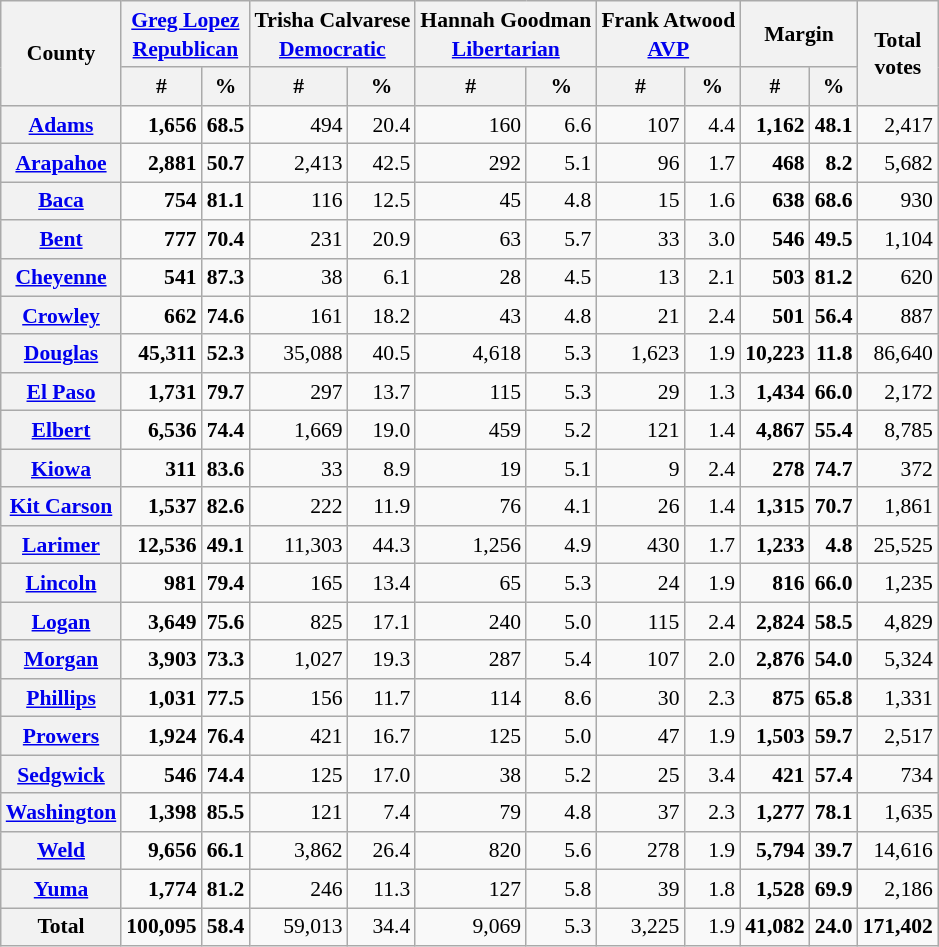<table class="wikitable sortable" style="text-align:right;font-size:90%;line-height:1.3">
<tr>
<th rowspan="2">County</th>
<th colspan="2"><a href='#'>Greg Lopez</a><br><a href='#'>Republican</a></th>
<th colspan="2">Trisha Calvarese<br><a href='#'>Democratic</a></th>
<th colspan="2">Hannah Goodman <br><a href='#'>Libertarian</a></th>
<th colspan="2">Frank Atwood <br><a href='#'>AVP</a></th>
<th colspan="2">Margin</th>
<th rowspan="2">Total<br>votes</th>
</tr>
<tr>
<th data-sort-type="number" style="text-align:center;">#</th>
<th data-sort-type="number" style="text-align:center;">%</th>
<th data-sort-type="number" style="text-align:center;">#</th>
<th data-sort-type="number" style="text-align:center;">%</th>
<th data-sort-type="number" style="text-align:center;">#</th>
<th data-sort-type="number" style="text-align:center;">%</th>
<th data-sort-type="number" style="text-align:center;">#</th>
<th data-sort-type="number" style="text-align:center;">%</th>
<th data-sort-type="number" style="text-align:center;">#</th>
<th data-sort-type="number" style="text-align:center;">%</th>
</tr>
<tr>
<th><a href='#'>Adams</a></th>
<td><strong>1,656</strong></td>
<td><strong>68.5</strong></td>
<td>494</td>
<td>20.4</td>
<td>160</td>
<td>6.6</td>
<td>107</td>
<td>4.4</td>
<td><strong>1,162</strong></td>
<td><strong>48.1</strong></td>
<td>2,417</td>
</tr>
<tr>
<th><a href='#'>Arapahoe</a></th>
<td><strong>2,881</strong></td>
<td><strong>50.7</strong></td>
<td>2,413</td>
<td>42.5</td>
<td>292</td>
<td>5.1</td>
<td>96</td>
<td>1.7</td>
<td><strong>468</strong></td>
<td><strong>8.2</strong></td>
<td>5,682</td>
</tr>
<tr>
<th><a href='#'>Baca</a></th>
<td><strong>754</strong></td>
<td><strong>81.1</strong></td>
<td>116</td>
<td>12.5</td>
<td>45</td>
<td>4.8</td>
<td>15</td>
<td>1.6</td>
<td><strong>638</strong></td>
<td><strong>68.6</strong></td>
<td>930</td>
</tr>
<tr>
<th><a href='#'>Bent</a></th>
<td><strong>777</strong></td>
<td><strong>70.4</strong></td>
<td>231</td>
<td>20.9</td>
<td>63</td>
<td>5.7</td>
<td>33</td>
<td>3.0</td>
<td><strong>546</strong></td>
<td><strong>49.5</strong></td>
<td>1,104</td>
</tr>
<tr>
<th><a href='#'>Cheyenne</a></th>
<td><strong>541</strong></td>
<td><strong>87.3</strong></td>
<td>38</td>
<td>6.1</td>
<td>28</td>
<td>4.5</td>
<td>13</td>
<td>2.1</td>
<td><strong>503</strong></td>
<td><strong>81.2</strong></td>
<td>620</td>
</tr>
<tr>
<th><a href='#'>Crowley</a></th>
<td><strong>662</strong></td>
<td><strong>74.6</strong></td>
<td>161</td>
<td>18.2</td>
<td>43</td>
<td>4.8</td>
<td>21</td>
<td>2.4</td>
<td><strong>501</strong></td>
<td><strong>56.4</strong></td>
<td>887</td>
</tr>
<tr>
<th><a href='#'>Douglas</a></th>
<td><strong>45,311</strong></td>
<td><strong>52.3</strong></td>
<td>35,088</td>
<td>40.5</td>
<td>4,618</td>
<td>5.3</td>
<td>1,623</td>
<td>1.9</td>
<td><strong>10,223</strong></td>
<td><strong>11.8</strong></td>
<td>86,640</td>
</tr>
<tr>
<th><a href='#'>El Paso</a></th>
<td><strong>1,731</strong></td>
<td><strong>79.7</strong></td>
<td>297</td>
<td>13.7</td>
<td>115</td>
<td>5.3</td>
<td>29</td>
<td>1.3</td>
<td><strong>1,434</strong></td>
<td><strong>66.0</strong></td>
<td>2,172</td>
</tr>
<tr>
<th><a href='#'>Elbert</a></th>
<td><strong>6,536</strong></td>
<td><strong>74.4</strong></td>
<td>1,669</td>
<td>19.0</td>
<td>459</td>
<td>5.2</td>
<td>121</td>
<td>1.4</td>
<td><strong>4,867</strong></td>
<td><strong>55.4</strong></td>
<td>8,785</td>
</tr>
<tr>
<th><a href='#'>Kiowa</a></th>
<td><strong>311</strong></td>
<td><strong>83.6</strong></td>
<td>33</td>
<td>8.9</td>
<td>19</td>
<td>5.1</td>
<td>9</td>
<td>2.4</td>
<td><strong>278</strong></td>
<td><strong>74.7</strong></td>
<td>372</td>
</tr>
<tr>
<th><a href='#'>Kit Carson</a></th>
<td><strong>1,537</strong></td>
<td><strong>82.6</strong></td>
<td>222</td>
<td>11.9</td>
<td>76</td>
<td>4.1</td>
<td>26</td>
<td>1.4</td>
<td><strong>1,315</strong></td>
<td><strong>70.7</strong></td>
<td>1,861</td>
</tr>
<tr>
<th><a href='#'>Larimer</a></th>
<td><strong>12,536</strong></td>
<td><strong>49.1</strong></td>
<td>11,303</td>
<td>44.3</td>
<td>1,256</td>
<td>4.9</td>
<td>430</td>
<td>1.7</td>
<td><strong>1,233</strong></td>
<td><strong>4.8</strong></td>
<td>25,525</td>
</tr>
<tr>
<th><a href='#'>Lincoln</a></th>
<td><strong>981</strong></td>
<td><strong>79.4</strong></td>
<td>165</td>
<td>13.4</td>
<td>65</td>
<td>5.3</td>
<td>24</td>
<td>1.9</td>
<td><strong>816</strong></td>
<td><strong>66.0</strong></td>
<td>1,235</td>
</tr>
<tr>
<th><a href='#'>Logan</a></th>
<td><strong>3,649</strong></td>
<td><strong>75.6</strong></td>
<td>825</td>
<td>17.1</td>
<td>240</td>
<td>5.0</td>
<td>115</td>
<td>2.4</td>
<td><strong>2,824</strong></td>
<td><strong>58.5</strong></td>
<td>4,829</td>
</tr>
<tr>
<th><a href='#'>Morgan</a></th>
<td><strong>3,903</strong></td>
<td><strong>73.3</strong></td>
<td>1,027</td>
<td>19.3</td>
<td>287</td>
<td>5.4</td>
<td>107</td>
<td>2.0</td>
<td><strong>2,876</strong></td>
<td><strong>54.0</strong></td>
<td>5,324</td>
</tr>
<tr>
<th><a href='#'>Phillips</a></th>
<td><strong>1,031</strong></td>
<td><strong>77.5</strong></td>
<td>156</td>
<td>11.7</td>
<td>114</td>
<td>8.6</td>
<td>30</td>
<td>2.3</td>
<td><strong>875</strong></td>
<td><strong>65.8</strong></td>
<td>1,331</td>
</tr>
<tr>
<th><a href='#'>Prowers</a></th>
<td><strong>1,924</strong></td>
<td><strong>76.4</strong></td>
<td>421</td>
<td>16.7</td>
<td>125</td>
<td>5.0</td>
<td>47</td>
<td>1.9</td>
<td><strong>1,503</strong></td>
<td><strong>59.7</strong></td>
<td>2,517</td>
</tr>
<tr>
<th><a href='#'>Sedgwick</a></th>
<td><strong>546</strong></td>
<td><strong>74.4</strong></td>
<td>125</td>
<td>17.0</td>
<td>38</td>
<td>5.2</td>
<td>25</td>
<td>3.4</td>
<td><strong>421</strong></td>
<td><strong>57.4</strong></td>
<td>734</td>
</tr>
<tr>
<th><a href='#'>Washington</a></th>
<td><strong>1,398</strong></td>
<td><strong>85.5</strong></td>
<td>121</td>
<td>7.4</td>
<td>79</td>
<td>4.8</td>
<td>37</td>
<td>2.3</td>
<td><strong>1,277</strong></td>
<td><strong>78.1</strong></td>
<td>1,635</td>
</tr>
<tr>
<th><a href='#'>Weld</a></th>
<td><strong>9,656</strong></td>
<td><strong>66.1</strong></td>
<td>3,862</td>
<td>26.4</td>
<td>820</td>
<td>5.6</td>
<td>278</td>
<td>1.9</td>
<td><strong>5,794</strong></td>
<td><strong>39.7</strong></td>
<td>14,616</td>
</tr>
<tr>
<th><a href='#'>Yuma</a></th>
<td><strong>1,774</strong></td>
<td><strong>81.2</strong></td>
<td>246</td>
<td>11.3</td>
<td>127</td>
<td>5.8</td>
<td>39</td>
<td>1.8</td>
<td><strong>1,528</strong></td>
<td><strong>69.9</strong></td>
<td>2,186</td>
</tr>
<tr class="sortbottom">
<th>Total</th>
<td><strong>100,095</strong></td>
<td><strong>58.4</strong></td>
<td>59,013</td>
<td>34.4</td>
<td>9,069</td>
<td>5.3</td>
<td>3,225</td>
<td>1.9</td>
<td><strong>41,082</strong></td>
<td><strong>24.0</strong></td>
<td><strong>171,402</strong></td>
</tr>
</table>
